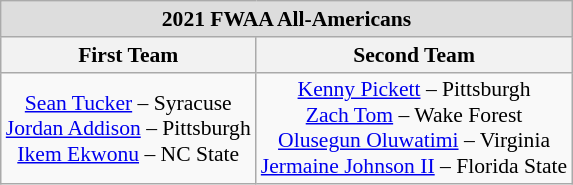<table class="wikitable" style="white-space:nowrap; text-align:center; font-size:90%;">
<tr>
<td colspan="7" style="text-align:center; background:#ddd;"><strong>2021 FWAA All-Americans</strong></td>
</tr>
<tr>
<th>First Team</th>
<th>Second Team</th>
</tr>
<tr>
<td><a href='#'>Sean Tucker</a> – Syracuse<br><a href='#'>Jordan Addison</a> – Pittsburgh<br><a href='#'>Ikem Ekwonu</a> – NC State</td>
<td><a href='#'>Kenny Pickett</a> – Pittsburgh<br><a href='#'>Zach Tom</a> – Wake Forest<br><a href='#'>Olusegun Oluwatimi</a> – Virginia<br><a href='#'>Jermaine Johnson II</a> – Florida State</td>
</tr>
</table>
